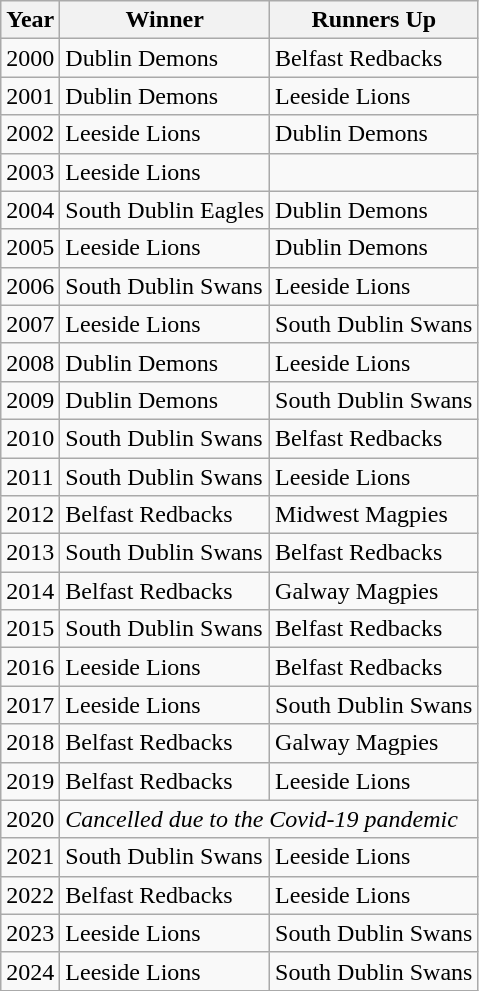<table class="wikitable">
<tr>
<th>Year</th>
<th>Winner</th>
<th>Runners Up</th>
</tr>
<tr>
<td>2000</td>
<td>Dublin Demons</td>
<td>Belfast Redbacks</td>
</tr>
<tr>
<td>2001</td>
<td>Dublin Demons</td>
<td>Leeside Lions</td>
</tr>
<tr>
<td>2002</td>
<td>Leeside Lions</td>
<td>Dublin Demons</td>
</tr>
<tr>
<td>2003</td>
<td>Leeside Lions</td>
<td></td>
</tr>
<tr>
<td>2004</td>
<td>South Dublin Eagles</td>
<td>Dublin Demons</td>
</tr>
<tr>
<td>2005</td>
<td>Leeside Lions</td>
<td>Dublin Demons</td>
</tr>
<tr>
<td>2006</td>
<td>South Dublin Swans</td>
<td>Leeside Lions</td>
</tr>
<tr>
<td>2007</td>
<td>Leeside Lions</td>
<td>South Dublin Swans</td>
</tr>
<tr>
<td>2008</td>
<td>Dublin Demons</td>
<td>Leeside Lions</td>
</tr>
<tr>
<td>2009</td>
<td>Dublin Demons</td>
<td>South Dublin Swans</td>
</tr>
<tr>
<td>2010</td>
<td>South Dublin Swans</td>
<td>Belfast Redbacks</td>
</tr>
<tr>
<td>2011</td>
<td>South Dublin Swans</td>
<td>Leeside Lions</td>
</tr>
<tr>
<td>2012</td>
<td>Belfast Redbacks</td>
<td>Midwest Magpies</td>
</tr>
<tr>
<td>2013</td>
<td>South Dublin Swans</td>
<td>Belfast Redbacks</td>
</tr>
<tr>
<td>2014</td>
<td>Belfast Redbacks</td>
<td>Galway Magpies</td>
</tr>
<tr>
<td>2015</td>
<td>South Dublin Swans</td>
<td>Belfast Redbacks</td>
</tr>
<tr>
<td>2016</td>
<td>Leeside Lions</td>
<td>Belfast Redbacks</td>
</tr>
<tr>
<td>2017</td>
<td>Leeside Lions</td>
<td>South Dublin Swans</td>
</tr>
<tr>
<td>2018</td>
<td>Belfast Redbacks</td>
<td>Galway Magpies</td>
</tr>
<tr>
<td>2019</td>
<td>Belfast Redbacks</td>
<td>Leeside Lions</td>
</tr>
<tr>
<td>2020</td>
<td colspan="2"><em>Cancelled due to the Covid-19 pandemic</em></td>
</tr>
<tr>
<td>2021</td>
<td>South Dublin Swans</td>
<td>Leeside Lions</td>
</tr>
<tr>
<td>2022</td>
<td>Belfast Redbacks</td>
<td>Leeside Lions</td>
</tr>
<tr>
<td>2023</td>
<td>Leeside Lions</td>
<td>South Dublin Swans</td>
</tr>
<tr>
<td>2024</td>
<td>Leeside Lions</td>
<td>South Dublin Swans</td>
</tr>
</table>
